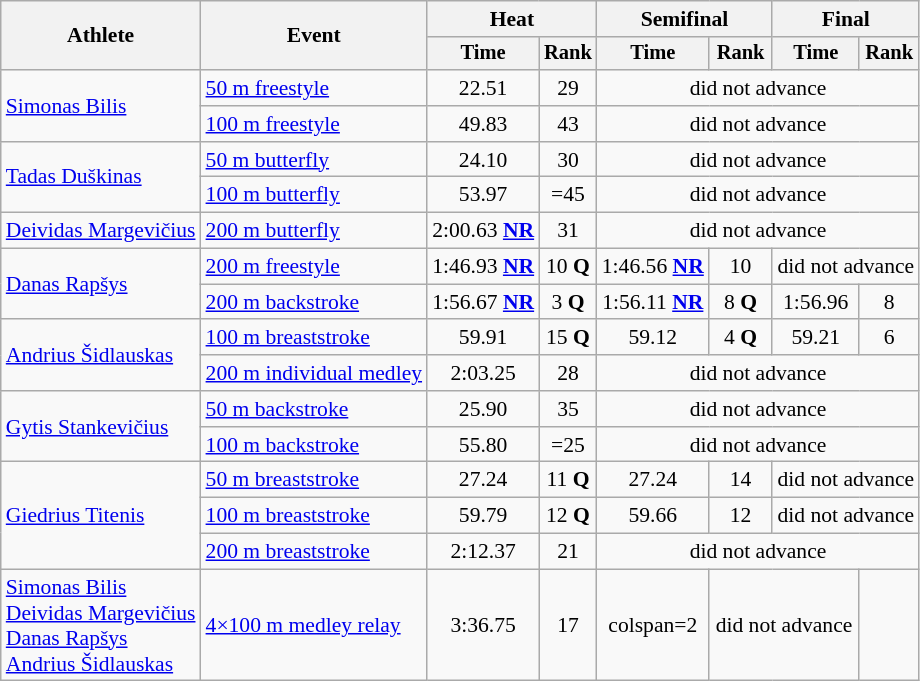<table class=wikitable style="font-size:90%">
<tr>
<th rowspan="2">Athlete</th>
<th rowspan="2">Event</th>
<th colspan="2">Heat</th>
<th colspan="2">Semifinal</th>
<th colspan="2">Final</th>
</tr>
<tr style="font-size:95%">
<th>Time</th>
<th>Rank</th>
<th>Time</th>
<th>Rank</th>
<th>Time</th>
<th>Rank</th>
</tr>
<tr align=center>
<td align=left rowspan=2><a href='#'>Simonas Bilis</a></td>
<td align=left><a href='#'>50 m freestyle</a></td>
<td>22.51</td>
<td>29</td>
<td colspan=4>did not advance</td>
</tr>
<tr align=center>
<td align=left><a href='#'>100 m freestyle</a></td>
<td>49.83</td>
<td>43</td>
<td colspan=4>did not advance</td>
</tr>
<tr align=center>
<td align=left rowspan=2><a href='#'>Tadas Duškinas</a></td>
<td align=left><a href='#'>50 m butterfly</a></td>
<td>24.10</td>
<td>30</td>
<td colspan=4>did not advance</td>
</tr>
<tr align=center>
<td align=left><a href='#'>100 m butterfly</a></td>
<td>53.97</td>
<td>=45</td>
<td colspan=4>did not advance</td>
</tr>
<tr align=center>
<td align=left><a href='#'>Deividas Margevičius</a></td>
<td align=left><a href='#'>200 m butterfly</a></td>
<td>2:00.63 <strong><a href='#'>NR</a></strong></td>
<td>31</td>
<td colspan=4>did not advance</td>
</tr>
<tr align=center>
<td align=left rowspan=2><a href='#'>Danas Rapšys</a></td>
<td align=left><a href='#'>200 m freestyle</a></td>
<td>1:46.93 <strong><a href='#'>NR</a></strong></td>
<td>10 <strong>Q</strong></td>
<td>1:46.56 <strong><a href='#'>NR</a></strong></td>
<td>10</td>
<td colspan=2>did not advance</td>
</tr>
<tr align=center>
<td align=left><a href='#'>200 m backstroke</a></td>
<td>1:56.67 <strong><a href='#'>NR</a></strong></td>
<td>3 <strong>Q</strong></td>
<td>1:56.11 <strong><a href='#'>NR</a></strong></td>
<td>8 <strong>Q</strong></td>
<td>1:56.96</td>
<td>8</td>
</tr>
<tr align=center>
<td align=left rowspan=2><a href='#'>Andrius Šidlauskas</a></td>
<td align=left><a href='#'>100 m breaststroke</a></td>
<td>59.91</td>
<td>15 <strong>Q</strong></td>
<td>59.12</td>
<td>4 <strong>Q</strong></td>
<td>59.21</td>
<td>6</td>
</tr>
<tr align=center>
<td align=left><a href='#'>200 m individual medley</a></td>
<td>2:03.25</td>
<td>28</td>
<td colspan=4>did not advance</td>
</tr>
<tr align=center>
<td align=left rowspan=2><a href='#'>Gytis Stankevičius</a></td>
<td align=left><a href='#'>50 m backstroke</a></td>
<td>25.90</td>
<td>35</td>
<td colspan=4>did not advance</td>
</tr>
<tr align=center>
<td align=left><a href='#'>100 m backstroke</a></td>
<td>55.80</td>
<td>=25</td>
<td colspan=4>did not advance</td>
</tr>
<tr align=center>
<td align=left rowspan=3><a href='#'>Giedrius Titenis</a></td>
<td align=left><a href='#'>50 m breaststroke</a></td>
<td>27.24</td>
<td>11 <strong>Q</strong></td>
<td>27.24</td>
<td>14</td>
<td colspan=2>did not advance</td>
</tr>
<tr align=center>
<td align=left><a href='#'>100 m breaststroke</a></td>
<td>59.79</td>
<td>12 <strong>Q</strong></td>
<td>59.66</td>
<td>12</td>
<td colspan=2>did not advance</td>
</tr>
<tr align=center>
<td align=left><a href='#'>200 m breaststroke</a></td>
<td>2:12.37</td>
<td>21</td>
<td colspan=4>did not advance</td>
</tr>
<tr align=center>
<td align=left><a href='#'>Simonas Bilis</a><br><a href='#'>Deividas Margevičius</a><br><a href='#'>Danas Rapšys</a><br><a href='#'>Andrius Šidlauskas</a></td>
<td align=left><a href='#'>4×100 m medley relay</a></td>
<td>3:36.75</td>
<td>17</td>
<td>colspan=2 </td>
<td colspan=2>did not advance</td>
</tr>
</table>
